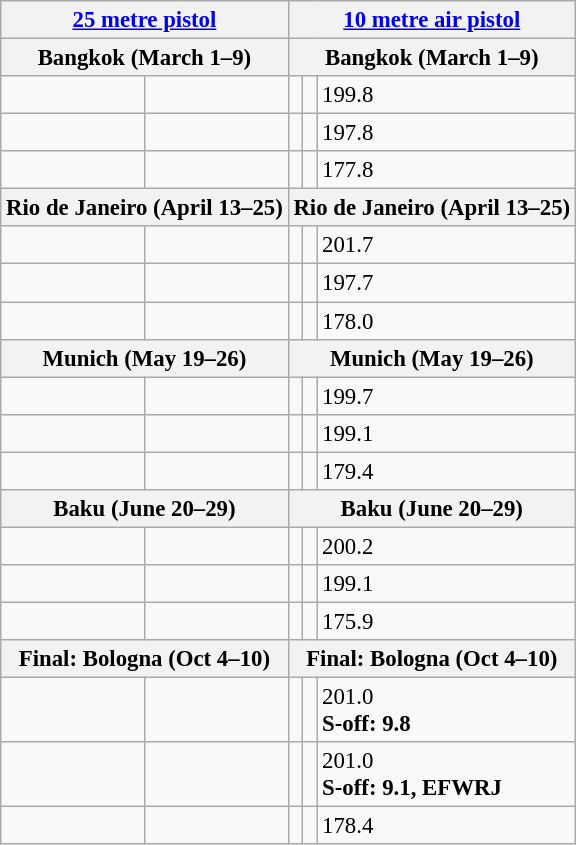<table class="wikitable" style="font-size: 95%">
<tr>
<th colspan="2"><a href='#'>25 metre pistol</a></th>
<th colspan=3><a href='#'>10 metre air pistol</a></th>
</tr>
<tr>
<th colspan="2">Bangkok (March 1–9)</th>
<th colspan=3>Bangkok (March 1–9)</th>
</tr>
<tr>
<td></td>
<td></td>
<td></td>
<td></td>
<td>199.8</td>
</tr>
<tr>
<td></td>
<td></td>
<td></td>
<td></td>
<td>197.8</td>
</tr>
<tr>
<td></td>
<td></td>
<td></td>
<td></td>
<td>177.8</td>
</tr>
<tr>
<th colspan="2">Rio de Janeiro (April 13–25)</th>
<th colspan=3>Rio de Janeiro (April 13–25)</th>
</tr>
<tr>
<td></td>
<td></td>
<td></td>
<td></td>
<td>201.7</td>
</tr>
<tr>
<td></td>
<td></td>
<td></td>
<td></td>
<td>197.7</td>
</tr>
<tr>
<td></td>
<td></td>
<td></td>
<td></td>
<td>178.0</td>
</tr>
<tr>
<th colspan="2">Munich (May 19–26)</th>
<th colspan=3>Munich (May 19–26)</th>
</tr>
<tr>
<td></td>
<td></td>
<td></td>
<td></td>
<td>199.7</td>
</tr>
<tr>
<td></td>
<td></td>
<td></td>
<td></td>
<td>199.1</td>
</tr>
<tr>
<td></td>
<td></td>
<td></td>
<td></td>
<td>179.4</td>
</tr>
<tr>
<th colspan="2">Baku (June 20–29)</th>
<th colspan=3>Baku (June 20–29)</th>
</tr>
<tr>
<td></td>
<td></td>
<td></td>
<td></td>
<td>200.2</td>
</tr>
<tr>
<td></td>
<td></td>
<td></td>
<td></td>
<td>199.1</td>
</tr>
<tr>
<td></td>
<td></td>
<td></td>
<td></td>
<td>175.9</td>
</tr>
<tr>
<th colspan="2">Final: Bologna (Oct 4–10)</th>
<th colspan=3>Final: Bologna (Oct 4–10)</th>
</tr>
<tr>
<td></td>
<td></td>
<td></td>
<td></td>
<td>201.0<br><strong>S-off: 9.8</strong></td>
</tr>
<tr>
<td></td>
<td></td>
<td></td>
<td></td>
<td>201.0<br><strong>S-off: 9.1, EFWRJ</strong></td>
</tr>
<tr>
<td></td>
<td></td>
<td></td>
<td></td>
<td>178.4</td>
</tr>
</table>
